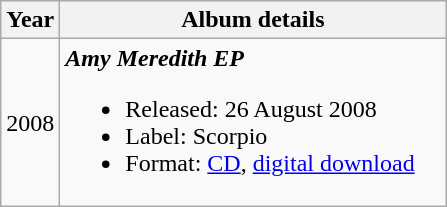<table class="wikitable">
<tr>
<th>Year</th>
<th style="width:250px;">Album details</th>
</tr>
<tr>
<td>2008</td>
<td><strong><em>Amy Meredith EP</em></strong><br><ul><li>Released: 26 August 2008</li><li>Label: Scorpio</li><li>Format: <a href='#'>CD</a>, <a href='#'>digital download</a></li></ul></td>
</tr>
</table>
